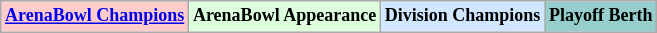<table class="wikitable"  style="margin:center; font-size:75%;">
<tr>
<td bgcolor="#FFCCCC"><strong><a href='#'>ArenaBowl Champions</a></strong></td>
<td bgcolor="#DDFFDD"><strong>ArenaBowl Appearance</strong></td>
<td bgcolor="#D0E7FF"><strong>Division Champions</strong></td>
<td bgcolor="#96CDCD"><strong>Playoff Berth</strong></td>
</tr>
</table>
